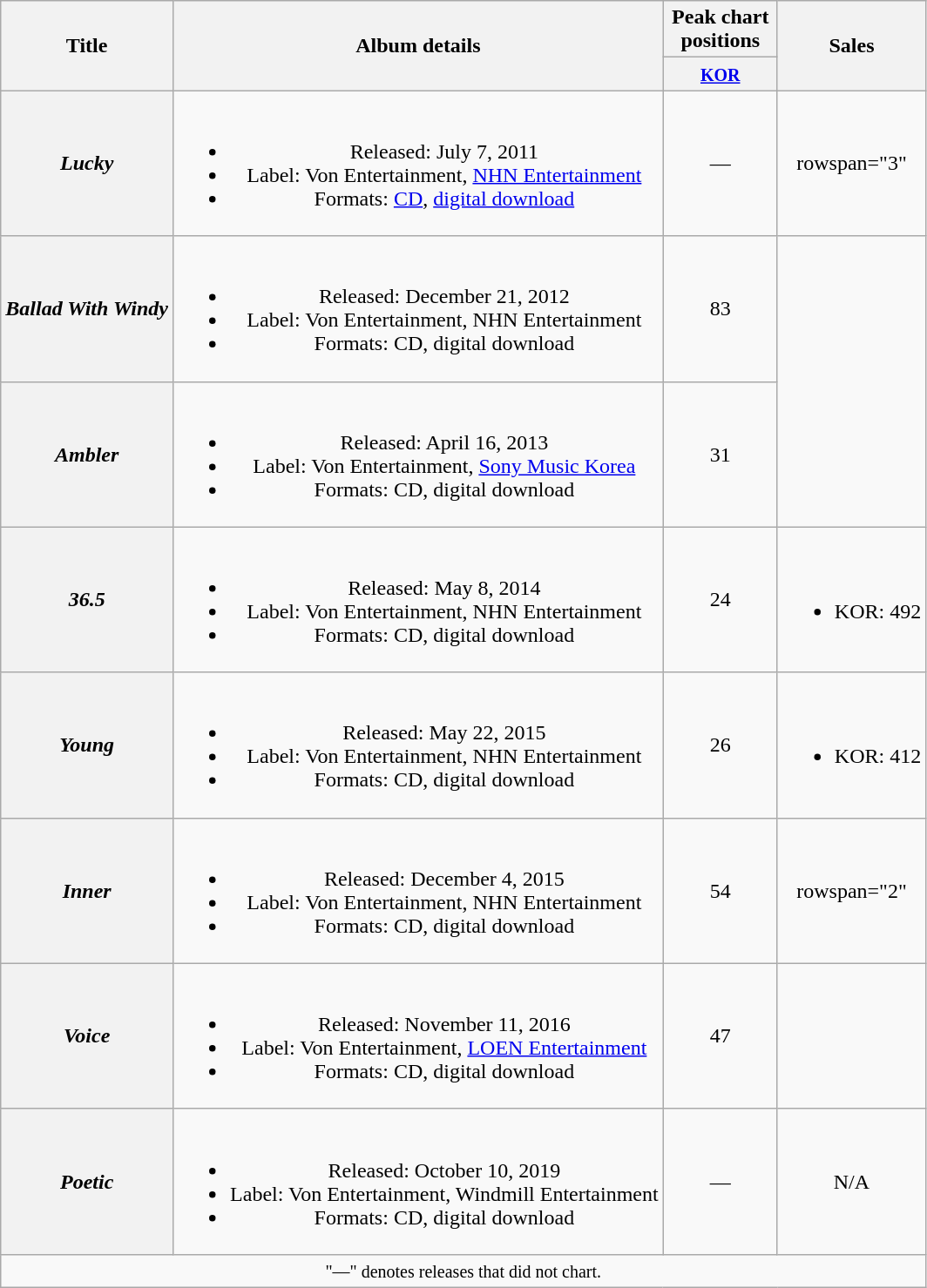<table class="wikitable plainrowheaders" style="text-align:center;">
<tr>
<th scope="col" rowspan="2">Title</th>
<th scope="col" rowspan="2">Album details</th>
<th scope="col" colspan="1" style="width:5em;">Peak chart positions</th>
<th scope="col" rowspan="2">Sales</th>
</tr>
<tr>
<th><small><a href='#'>KOR</a></small><br></th>
</tr>
<tr>
<th scope="row"><em>Lucky</em></th>
<td><br><ul><li>Released: July 7, 2011</li><li>Label: Von Entertainment, <a href='#'>NHN Entertainment</a></li><li>Formats: <a href='#'>CD</a>, <a href='#'>digital download</a></li></ul></td>
<td>—</td>
<td>rowspan="3" </td>
</tr>
<tr>
<th scope="row"><em>Ballad With Windy</em></th>
<td><br><ul><li>Released: December 21, 2012</li><li>Label: Von Entertainment, NHN Entertainment</li><li>Formats: CD, digital download</li></ul></td>
<td>83</td>
</tr>
<tr>
<th scope="row"><em>Ambler</em></th>
<td><br><ul><li>Released: April 16, 2013</li><li>Label: Von Entertainment, <a href='#'>Sony Music Korea</a></li><li>Formats: CD, digital download</li></ul></td>
<td>31</td>
</tr>
<tr>
<th scope="row"><em>36.5</em></th>
<td><br><ul><li>Released: May 8, 2014</li><li>Label: Von Entertainment, NHN Entertainment</li><li>Formats: CD, digital download</li></ul></td>
<td>24</td>
<td><br><ul><li>KOR: 492</li></ul></td>
</tr>
<tr>
<th scope="row"><em>Young</em></th>
<td><br><ul><li>Released: May 22, 2015</li><li>Label: Von Entertainment, NHN Entertainment</li><li>Formats: CD, digital download</li></ul></td>
<td>26</td>
<td><br><ul><li>KOR: 412</li></ul></td>
</tr>
<tr>
<th scope="row"><em>Inner</em></th>
<td><br><ul><li>Released: December 4, 2015</li><li>Label: Von Entertainment, NHN Entertainment</li><li>Formats: CD, digital download</li></ul></td>
<td>54</td>
<td>rowspan="2" </td>
</tr>
<tr>
<th scope="row"><em>Voice</em></th>
<td><br><ul><li>Released: November 11, 2016</li><li>Label: Von Entertainment, <a href='#'>LOEN Entertainment</a></li><li>Formats: CD, digital download</li></ul></td>
<td>47</td>
</tr>
<tr>
<th scope="row"><em>Poetic</em></th>
<td><br><ul><li>Released: October 10, 2019</li><li>Label: Von Entertainment, Windmill Entertainment</li><li>Formats: CD, digital download</li></ul></td>
<td>—</td>
<td>N/A</td>
</tr>
<tr>
<td colspan="4" align="center"><small>"—" denotes releases that did not chart.</small></td>
</tr>
</table>
